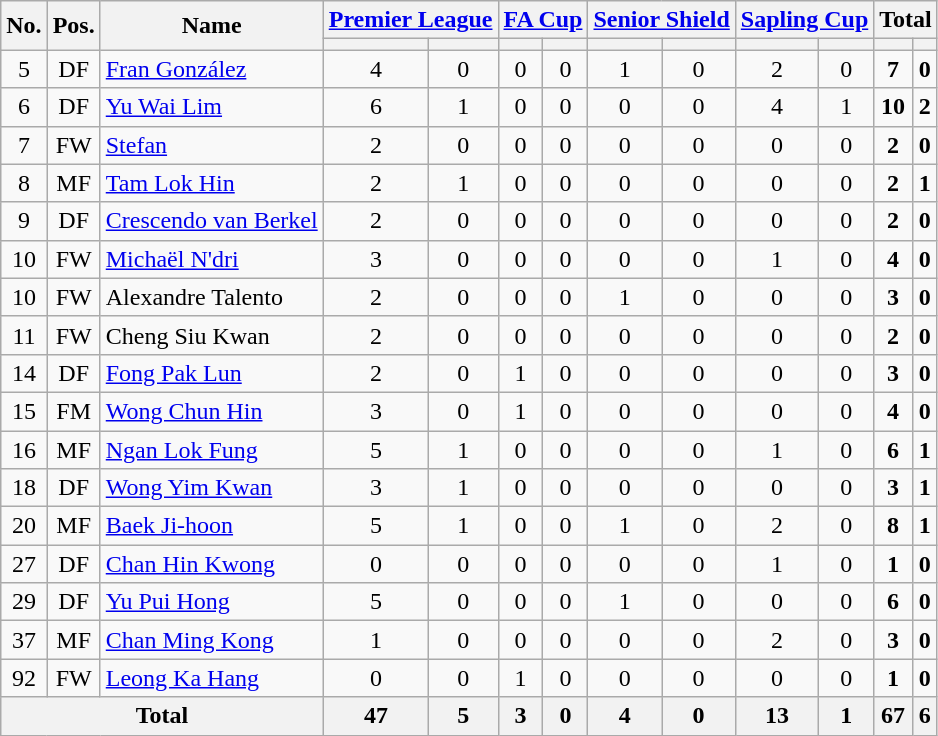<table class="wikitable sortable" style="text-align: center">
<tr>
<th rowspan="2">No.</th>
<th rowspan="2">Pos.</th>
<th rowspan="2">Name</th>
<th colspan="2"><a href='#'>Premier League</a></th>
<th colspan="2"><a href='#'>FA Cup</a></th>
<th colspan="2"><a href='#'>Senior Shield</a></th>
<th colspan="2"><a href='#'>Sapling Cup</a></th>
<th colspan="2"><strong>Total</strong></th>
</tr>
<tr>
<th></th>
<th></th>
<th></th>
<th></th>
<th></th>
<th></th>
<th></th>
<th></th>
<th></th>
<th></th>
</tr>
<tr>
<td>5</td>
<td>DF</td>
<td align=left> <a href='#'>Fran González</a></td>
<td>4</td>
<td>0</td>
<td>0</td>
<td>0</td>
<td>1</td>
<td>0</td>
<td>2</td>
<td>0</td>
<td><strong>7</strong></td>
<td><strong>0</strong></td>
</tr>
<tr>
<td>6</td>
<td>DF</td>
<td align=left> <a href='#'>Yu Wai Lim</a></td>
<td>6</td>
<td>1</td>
<td>0</td>
<td>0</td>
<td>0</td>
<td>0</td>
<td>4</td>
<td>1</td>
<td><strong>10</strong></td>
<td><strong>2</strong></td>
</tr>
<tr>
<td>7</td>
<td>FW</td>
<td align=left> <a href='#'>Stefan</a></td>
<td>2</td>
<td>0</td>
<td>0</td>
<td>0</td>
<td>0</td>
<td>0</td>
<td>0</td>
<td>0</td>
<td><strong>2</strong></td>
<td><strong>0</strong></td>
</tr>
<tr>
<td>8</td>
<td>MF</td>
<td align=left> <a href='#'>Tam Lok Hin</a></td>
<td>2</td>
<td>1</td>
<td>0</td>
<td>0</td>
<td>0</td>
<td>0</td>
<td>0</td>
<td>0</td>
<td><strong>2</strong></td>
<td><strong>1</strong></td>
</tr>
<tr>
<td>9</td>
<td>DF</td>
<td align=left> <a href='#'>Crescendo van Berkel</a></td>
<td>2</td>
<td>0</td>
<td>0</td>
<td>0</td>
<td>0</td>
<td>0</td>
<td>0</td>
<td>0</td>
<td><strong>2</strong></td>
<td><strong>0</strong></td>
</tr>
<tr>
<td>10</td>
<td>FW</td>
<td align=left> <a href='#'>Michaël N'dri</a></td>
<td>3</td>
<td>0</td>
<td>0</td>
<td>0</td>
<td>0</td>
<td>0</td>
<td>1</td>
<td>0</td>
<td><strong>4</strong></td>
<td><strong>0</strong></td>
</tr>
<tr>
<td>10</td>
<td>FW</td>
<td align=left> Alexandre Talento</td>
<td>2</td>
<td>0</td>
<td>0</td>
<td>0</td>
<td>1</td>
<td>0</td>
<td>0</td>
<td>0</td>
<td><strong>3</strong></td>
<td><strong>0</strong></td>
</tr>
<tr>
<td>11</td>
<td>FW</td>
<td align=left> Cheng Siu Kwan</td>
<td>2</td>
<td>0</td>
<td>0</td>
<td>0</td>
<td>0</td>
<td>0</td>
<td>0</td>
<td>0</td>
<td><strong>2</strong></td>
<td><strong>0</strong></td>
</tr>
<tr>
<td>14</td>
<td>DF</td>
<td align=left> <a href='#'>Fong Pak Lun</a></td>
<td>2</td>
<td>0</td>
<td>1</td>
<td>0</td>
<td>0</td>
<td>0</td>
<td>0</td>
<td>0</td>
<td><strong>3</strong></td>
<td><strong>0</strong></td>
</tr>
<tr>
<td>15</td>
<td>FM</td>
<td align=left> <a href='#'>Wong Chun Hin</a></td>
<td>3</td>
<td>0</td>
<td>1</td>
<td>0</td>
<td>0</td>
<td>0</td>
<td>0</td>
<td>0</td>
<td><strong>4</strong></td>
<td><strong>0</strong></td>
</tr>
<tr>
<td>16</td>
<td>MF</td>
<td align=left> <a href='#'>Ngan Lok Fung</a></td>
<td>5</td>
<td>1</td>
<td>0</td>
<td>0</td>
<td>0</td>
<td>0</td>
<td>1</td>
<td>0</td>
<td><strong>6</strong></td>
<td><strong>1</strong></td>
</tr>
<tr>
<td>18</td>
<td>DF</td>
<td align=left> <a href='#'>Wong Yim Kwan</a></td>
<td>3</td>
<td>1</td>
<td>0</td>
<td>0</td>
<td>0</td>
<td>0</td>
<td>0</td>
<td>0</td>
<td><strong>3</strong></td>
<td><strong>1</strong></td>
</tr>
<tr>
<td>20</td>
<td>MF</td>
<td align=left> <a href='#'>Baek Ji-hoon</a></td>
<td>5</td>
<td>1</td>
<td>0</td>
<td>0</td>
<td>1</td>
<td>0</td>
<td>2</td>
<td>0</td>
<td><strong>8</strong></td>
<td><strong>1</strong></td>
</tr>
<tr>
<td>27</td>
<td>DF</td>
<td align=left> <a href='#'>Chan Hin Kwong</a></td>
<td>0</td>
<td>0</td>
<td>0</td>
<td>0</td>
<td>0</td>
<td>0</td>
<td>1</td>
<td>0</td>
<td><strong>1</strong></td>
<td><strong>0</strong></td>
</tr>
<tr>
<td>29</td>
<td>DF</td>
<td align=left> <a href='#'>Yu Pui Hong</a></td>
<td>5</td>
<td>0</td>
<td>0</td>
<td>0</td>
<td>1</td>
<td>0</td>
<td>0</td>
<td>0</td>
<td><strong>6</strong></td>
<td><strong>0</strong></td>
</tr>
<tr>
<td>37</td>
<td>MF</td>
<td align=left> <a href='#'>Chan Ming Kong</a></td>
<td>1</td>
<td>0</td>
<td>0</td>
<td>0</td>
<td>0</td>
<td>0</td>
<td>2</td>
<td>0</td>
<td><strong>3</strong></td>
<td><strong>0</strong></td>
</tr>
<tr>
<td>92</td>
<td>FW</td>
<td align=left> <a href='#'>Leong Ka Hang</a></td>
<td>0</td>
<td>0</td>
<td>1</td>
<td>0</td>
<td>0</td>
<td>0</td>
<td>0</td>
<td>0</td>
<td><strong>1</strong></td>
<td><strong>0</strong></td>
</tr>
<tr>
<th colspan="3">Total</th>
<th>47</th>
<th>5</th>
<th>3</th>
<th>0</th>
<th>4</th>
<th>0</th>
<th>13</th>
<th>1</th>
<th>67</th>
<th>6</th>
</tr>
</table>
